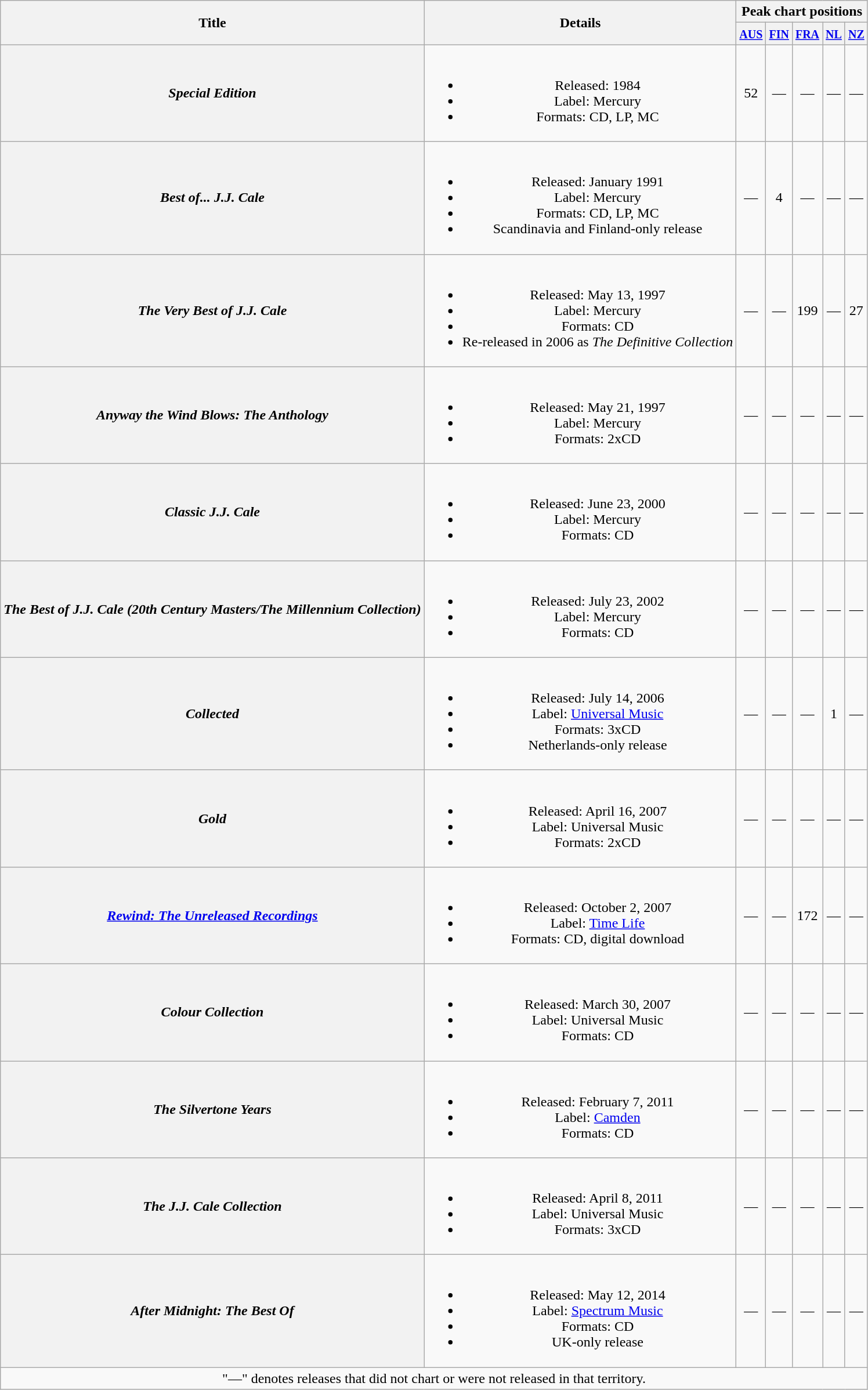<table class="wikitable plainrowheaders" style="text-align:center;">
<tr>
<th scope="col" rowspan="2">Title</th>
<th scope="col" rowspan="2">Details</th>
<th colspan="5">Peak chart positions</th>
</tr>
<tr>
<th><small><a href='#'>AUS</a></small><br></th>
<th><small><a href='#'>FIN</a></small><br></th>
<th><small><a href='#'>FRA</a></small><br></th>
<th><small><a href='#'>NL</a></small><br></th>
<th><small><a href='#'>NZ</a></small><br></th>
</tr>
<tr>
<th scope="row"><em>Special Edition</em></th>
<td><br><ul><li>Released: 1984</li><li>Label: Mercury</li><li>Formats: CD, LP, MC</li></ul></td>
<td>52</td>
<td>—</td>
<td>—</td>
<td>—</td>
<td>—</td>
</tr>
<tr>
<th scope="row"><em>Best of... J.J. Cale</em></th>
<td><br><ul><li>Released: January 1991</li><li>Label: Mercury</li><li>Formats: CD, LP, MC</li><li>Scandinavia and Finland-only release</li></ul></td>
<td>—</td>
<td>4</td>
<td>—</td>
<td>—</td>
<td>—</td>
</tr>
<tr>
<th scope="row"><em>The Very Best of J.J. Cale</em></th>
<td><br><ul><li>Released: May 13, 1997</li><li>Label: Mercury</li><li>Formats: CD</li><li>Re-released in 2006 as <em>The Definitive Collection</em></li></ul></td>
<td>—</td>
<td>—</td>
<td>199</td>
<td>—</td>
<td>27</td>
</tr>
<tr>
<th scope="row"><em>Anyway the Wind Blows: The Anthology</em></th>
<td><br><ul><li>Released: May 21, 1997</li><li>Label: Mercury</li><li>Formats: 2xCD</li></ul></td>
<td>—</td>
<td>—</td>
<td>—</td>
<td>—</td>
<td>—</td>
</tr>
<tr>
<th scope="row"><em>Classic J.J. Cale</em></th>
<td><br><ul><li>Released: June 23, 2000</li><li>Label: Mercury</li><li>Formats: CD</li></ul></td>
<td>—</td>
<td>—</td>
<td>—</td>
<td>—</td>
<td>—</td>
</tr>
<tr>
<th scope="row"><em>The Best of J.J. Cale (20th Century Masters/The Millennium Collection)</em></th>
<td><br><ul><li>Released: July 23, 2002</li><li>Label: Mercury</li><li>Formats: CD</li></ul></td>
<td>—</td>
<td>—</td>
<td>—</td>
<td>—</td>
<td>—</td>
</tr>
<tr>
<th scope="row"><em>Collected</em></th>
<td><br><ul><li>Released: July 14, 2006</li><li>Label: <a href='#'>Universal Music</a></li><li>Formats: 3xCD</li><li>Netherlands-only release</li></ul></td>
<td>—</td>
<td>—</td>
<td>—</td>
<td>1</td>
<td>—</td>
</tr>
<tr>
<th scope="row"><em>Gold</em></th>
<td><br><ul><li>Released: April 16, 2007</li><li>Label: Universal Music</li><li>Formats: 2xCD</li></ul></td>
<td>—</td>
<td>—</td>
<td>—</td>
<td>—</td>
<td>—</td>
</tr>
<tr>
<th scope="row"><em><a href='#'>Rewind: The Unreleased Recordings</a></em></th>
<td><br><ul><li>Released: October 2, 2007</li><li>Label: <a href='#'>Time Life</a></li><li>Formats: CD, digital download</li></ul></td>
<td>—</td>
<td>—</td>
<td>172</td>
<td>—</td>
<td>—</td>
</tr>
<tr>
<th scope="row"><em>Colour Collection</em></th>
<td><br><ul><li>Released: March 30, 2007</li><li>Label: Universal Music</li><li>Formats: CD</li></ul></td>
<td>—</td>
<td>—</td>
<td>—</td>
<td>—</td>
<td>—</td>
</tr>
<tr>
<th scope="row"><em>The Silvertone Years</em></th>
<td><br><ul><li>Released: February 7, 2011</li><li>Label: <a href='#'>Camden</a></li><li>Formats: CD</li></ul></td>
<td>—</td>
<td>—</td>
<td>—</td>
<td>—</td>
<td>—</td>
</tr>
<tr>
<th scope="row"><em>The J.J. Cale Collection</em></th>
<td><br><ul><li>Released: April 8, 2011</li><li>Label: Universal Music</li><li>Formats: 3xCD</li></ul></td>
<td>—</td>
<td>—</td>
<td>—</td>
<td>—</td>
<td>—</td>
</tr>
<tr>
<th scope="row"><em>After Midnight: The Best Of</em></th>
<td><br><ul><li>Released: May 12, 2014</li><li>Label: <a href='#'>Spectrum Music</a></li><li>Formats: CD</li><li>UK-only release</li></ul></td>
<td>—</td>
<td>—</td>
<td>—</td>
<td>—</td>
<td>—</td>
</tr>
<tr>
<td colspan="7">"—" denotes releases that did not chart or were not released in that territory.</td>
</tr>
</table>
